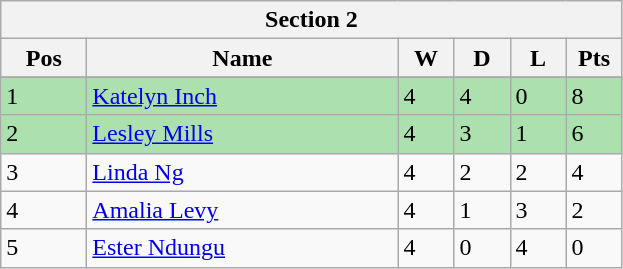<table class="wikitable">
<tr>
<th colspan="6">Section 2</th>
</tr>
<tr>
<th width=50>Pos</th>
<th width=200>Name</th>
<th width=30>W</th>
<th width=30>D</th>
<th width=30>L</th>
<th width=30>Pts</th>
</tr>
<tr>
</tr>
<tr style="background:#ACE1AF;">
<td>1</td>
<td> <a href='#'>Katelyn Inch</a></td>
<td>4</td>
<td>4</td>
<td>0</td>
<td>8</td>
</tr>
<tr style="background:#ACE1AF;">
<td>2</td>
<td> <a href='#'>Lesley Mills</a></td>
<td>4</td>
<td>3</td>
<td>1</td>
<td>6</td>
</tr>
<tr>
<td>3</td>
<td> <a href='#'>Linda Ng</a></td>
<td>4</td>
<td>2</td>
<td>2</td>
<td>4</td>
</tr>
<tr>
<td>4</td>
<td> <a href='#'>Amalia Levy</a></td>
<td>4</td>
<td>1</td>
<td>3</td>
<td>2</td>
</tr>
<tr>
<td>5</td>
<td> <a href='#'>Ester Ndungu</a></td>
<td>4</td>
<td>0</td>
<td>4</td>
<td>0</td>
</tr>
</table>
